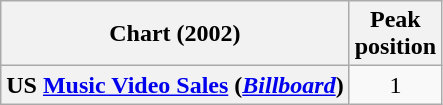<table class="wikitable plainrowheaders" style="text-align:center">
<tr>
<th scope="col">Chart (2002)</th>
<th scope="col">Peak<br>position</th>
</tr>
<tr>
<th scope="row">US <a href='#'>Music Video Sales</a> (<em><a href='#'>Billboard</a></em>)</th>
<td>1</td>
</tr>
</table>
